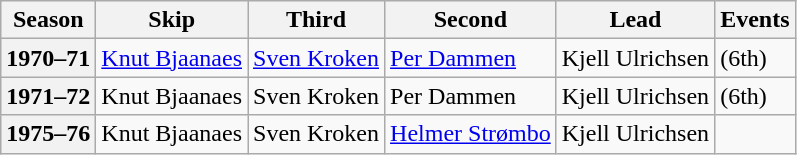<table class="wikitable">
<tr>
<th scope="col">Season</th>
<th scope="col">Skip</th>
<th scope="col">Third</th>
<th scope="col">Second</th>
<th scope="col">Lead</th>
<th scope="col">Events</th>
</tr>
<tr>
<th scope="row">1970–71</th>
<td><a href='#'>Knut Bjaanaes</a></td>
<td><a href='#'>Sven Kroken</a></td>
<td><a href='#'>Per Dammen</a></td>
<td>Kjell Ulrichsen</td>
<td> (6th)</td>
</tr>
<tr>
<th scope="row">1971–72</th>
<td>Knut Bjaanaes</td>
<td>Sven Kroken</td>
<td>Per Dammen</td>
<td>Kjell Ulrichsen</td>
<td> (6th)</td>
</tr>
<tr>
<th scope="row">1975–76</th>
<td>Knut Bjaanaes</td>
<td>Sven Kroken</td>
<td><a href='#'>Helmer Strømbo</a></td>
<td>Kjell Ulrichsen</td>
<td> </td>
</tr>
</table>
